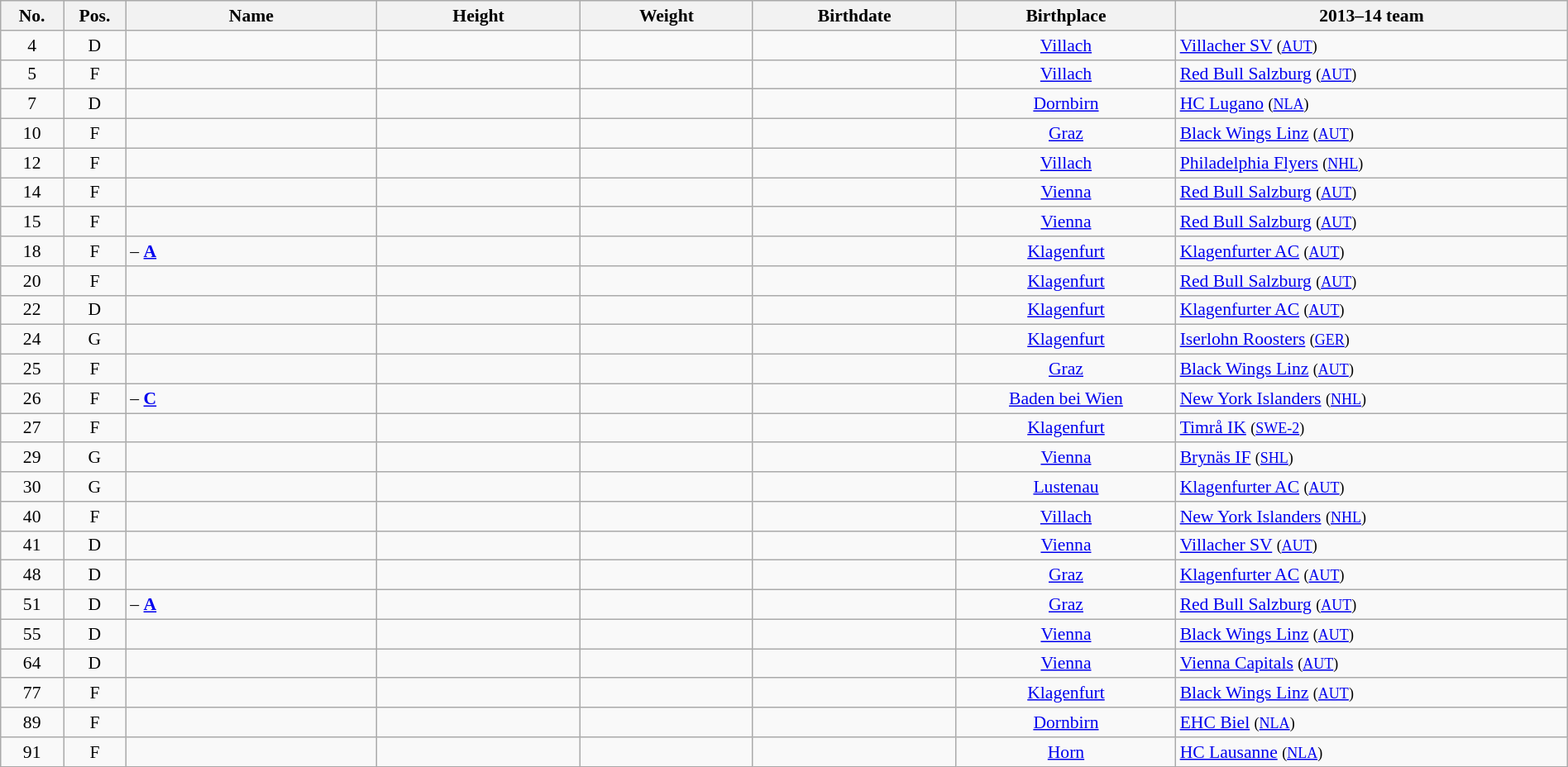<table width="100%" class="wikitable sortable" style="font-size: 90%; text-align: center;">
<tr>
<th style="width:  4%;">No.</th>
<th style="width:  4%;">Pos.</th>
<th style="width: 16%;">Name</th>
<th style="width: 13%;">Height</th>
<th style="width: 11%;">Weight</th>
<th style="width: 13%;">Birthdate</th>
<th style="width: 14%;">Birthplace</th>
<th style="width: 25%;">2013–14 team</th>
</tr>
<tr>
<td>4</td>
<td>D</td>
<td style="text-align:left;"></td>
<td></td>
<td></td>
<td style="text-align:right;"></td>
<td><a href='#'>Villach</a></td>
<td style="text-align:left;"> <a href='#'>Villacher SV</a> <small>(<a href='#'>AUT</a>)</small></td>
</tr>
<tr>
<td>5</td>
<td>F</td>
<td style="text-align:left;"></td>
<td></td>
<td></td>
<td style="text-align:right;"></td>
<td><a href='#'>Villach</a></td>
<td style="text-align:left;"> <a href='#'>Red Bull Salzburg</a> <small>(<a href='#'>AUT</a>)</small></td>
</tr>
<tr>
<td>7</td>
<td>D</td>
<td style="text-align:left;"></td>
<td></td>
<td></td>
<td style="text-align:right;"></td>
<td><a href='#'>Dornbirn</a></td>
<td style="text-align:left;"> <a href='#'>HC Lugano</a> <small>(<a href='#'>NLA</a>)</small></td>
</tr>
<tr>
<td>10</td>
<td>F</td>
<td style="text-align:left;"></td>
<td></td>
<td></td>
<td style="text-align:right;"></td>
<td><a href='#'>Graz</a></td>
<td style="text-align:left;"> <a href='#'>Black Wings Linz</a> <small>(<a href='#'>AUT</a>)</small></td>
</tr>
<tr>
<td>12</td>
<td>F</td>
<td style="text-align:left;"></td>
<td></td>
<td></td>
<td style="text-align:right;"></td>
<td><a href='#'>Villach</a></td>
<td style="text-align:left;"> <a href='#'>Philadelphia Flyers</a> <small>(<a href='#'>NHL</a>)</small></td>
</tr>
<tr>
<td>14</td>
<td>F</td>
<td style="text-align:left;"></td>
<td></td>
<td></td>
<td style="text-align:right;"></td>
<td><a href='#'>Vienna</a></td>
<td style="text-align:left;"> <a href='#'>Red Bull Salzburg</a> <small>(<a href='#'>AUT</a>)</small></td>
</tr>
<tr>
<td>15</td>
<td>F</td>
<td style="text-align:left;"></td>
<td></td>
<td></td>
<td style="text-align:right;"></td>
<td><a href='#'>Vienna</a></td>
<td style="text-align:left;"> <a href='#'>Red Bull Salzburg</a> <small>(<a href='#'>AUT</a>)</small></td>
</tr>
<tr>
<td>18</td>
<td>F</td>
<td style="text-align:left;"> – <strong><a href='#'>A</a></strong></td>
<td></td>
<td></td>
<td style="text-align:right;"></td>
<td><a href='#'>Klagenfurt</a></td>
<td style="text-align:left;"> <a href='#'>Klagenfurter AC</a> <small>(<a href='#'>AUT</a>)</small></td>
</tr>
<tr>
<td>20</td>
<td>F</td>
<td style="text-align:left;"></td>
<td></td>
<td></td>
<td style="text-align:right;"></td>
<td><a href='#'>Klagenfurt</a></td>
<td style="text-align:left;"> <a href='#'>Red Bull Salzburg</a> <small>(<a href='#'>AUT</a>)</small></td>
</tr>
<tr>
<td>22</td>
<td>D</td>
<td style="text-align:left;"></td>
<td></td>
<td></td>
<td style="text-align:right;"></td>
<td><a href='#'>Klagenfurt</a></td>
<td style="text-align:left;"> <a href='#'>Klagenfurter AC</a> <small>(<a href='#'>AUT</a>)</small></td>
</tr>
<tr>
<td>24</td>
<td>G</td>
<td style="text-align:left;"></td>
<td></td>
<td></td>
<td style="text-align:right;"></td>
<td><a href='#'>Klagenfurt</a></td>
<td style="text-align:left;"> <a href='#'>Iserlohn Roosters</a> <small>(<a href='#'>GER</a>)</small></td>
</tr>
<tr>
<td>25</td>
<td>F</td>
<td style="text-align:left;"></td>
<td></td>
<td></td>
<td style="text-align:right;"></td>
<td><a href='#'>Graz</a></td>
<td style="text-align:left;"> <a href='#'>Black Wings Linz</a> <small>(<a href='#'>AUT</a>)</small></td>
</tr>
<tr>
<td>26</td>
<td>F</td>
<td style="text-align:left;"> – <strong><a href='#'>C</a></strong></td>
<td></td>
<td></td>
<td style="text-align:right;"></td>
<td><a href='#'>Baden bei Wien</a></td>
<td style="text-align:left;"> <a href='#'>New York Islanders</a> <small>(<a href='#'>NHL</a>)</small></td>
</tr>
<tr>
<td>27</td>
<td>F</td>
<td style="text-align:left;"></td>
<td></td>
<td></td>
<td style="text-align:right;"></td>
<td><a href='#'>Klagenfurt</a></td>
<td style="text-align:left;"> <a href='#'>Timrå IK</a> <small>(<a href='#'>SWE-2</a>)</small></td>
</tr>
<tr>
<td>29</td>
<td>G</td>
<td style="text-align:left;"></td>
<td></td>
<td></td>
<td style="text-align:right;"></td>
<td><a href='#'>Vienna</a></td>
<td style="text-align:left;"> <a href='#'>Brynäs IF</a> <small>(<a href='#'>SHL</a>)</small></td>
</tr>
<tr>
<td>30</td>
<td>G</td>
<td style="text-align:left;"></td>
<td></td>
<td></td>
<td style="text-align:right;"></td>
<td><a href='#'>Lustenau</a></td>
<td style="text-align:left;"> <a href='#'>Klagenfurter AC</a> <small>(<a href='#'>AUT</a>)</small></td>
</tr>
<tr>
<td>40</td>
<td>F</td>
<td style="text-align:left;"></td>
<td></td>
<td></td>
<td style="text-align:right;"></td>
<td><a href='#'>Villach</a></td>
<td style="text-align:left;"> <a href='#'>New York Islanders</a> <small>(<a href='#'>NHL</a>)</small></td>
</tr>
<tr>
<td>41</td>
<td>D</td>
<td style="text-align:left;"></td>
<td></td>
<td></td>
<td style="text-align:right;"></td>
<td><a href='#'>Vienna</a></td>
<td style="text-align:left;"> <a href='#'>Villacher SV</a> <small>(<a href='#'>AUT</a>)</small></td>
</tr>
<tr>
<td>48</td>
<td>D</td>
<td style="text-align:left;"></td>
<td></td>
<td></td>
<td style="text-align:right;"></td>
<td><a href='#'>Graz</a></td>
<td style="text-align:left;"> <a href='#'>Klagenfurter AC</a> <small>(<a href='#'>AUT</a>)</small></td>
</tr>
<tr>
<td>51</td>
<td>D</td>
<td style="text-align:left;"> – <strong><a href='#'>A</a></strong></td>
<td></td>
<td></td>
<td style="text-align:right;"></td>
<td><a href='#'>Graz</a></td>
<td style="text-align:left;"> <a href='#'>Red Bull Salzburg</a> <small>(<a href='#'>AUT</a>)</small></td>
</tr>
<tr>
<td>55</td>
<td>D</td>
<td style="text-align:left;"></td>
<td></td>
<td></td>
<td style="text-align:right;"></td>
<td><a href='#'>Vienna</a></td>
<td style="text-align:left;"> <a href='#'>Black Wings Linz</a> <small>(<a href='#'>AUT</a>)</small></td>
</tr>
<tr>
<td>64</td>
<td>D</td>
<td style="text-align:left;"></td>
<td></td>
<td></td>
<td style="text-align:right;"></td>
<td><a href='#'>Vienna</a></td>
<td style="text-align:left;"> <a href='#'>Vienna Capitals</a> <small>(<a href='#'>AUT</a>)</small></td>
</tr>
<tr>
<td>77</td>
<td>F</td>
<td style="text-align:left;"></td>
<td></td>
<td></td>
<td style="text-align:right;"></td>
<td><a href='#'>Klagenfurt</a></td>
<td style="text-align:left;"> <a href='#'>Black Wings Linz</a> <small>(<a href='#'>AUT</a>)</small></td>
</tr>
<tr>
<td>89</td>
<td>F</td>
<td style="text-align:left;"></td>
<td></td>
<td></td>
<td style="text-align:right;"></td>
<td><a href='#'>Dornbirn</a></td>
<td style="text-align:left;"> <a href='#'>EHC Biel</a> <small>(<a href='#'>NLA</a>)</small></td>
</tr>
<tr>
<td>91</td>
<td>F</td>
<td style="text-align:left;"></td>
<td></td>
<td></td>
<td style="text-align:right;"></td>
<td><a href='#'>Horn</a></td>
<td style="text-align:left;"> <a href='#'>HC Lausanne</a> <small>(<a href='#'>NLA</a>)</small></td>
</tr>
</table>
